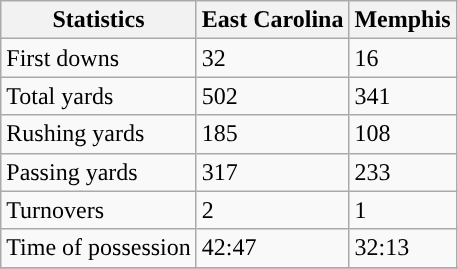<table class="wikitable">
<tr>
<th>Statistics</th>
<th>East Carolina</th>
<th>Memphis</th>
</tr>
<tr>
<td>First downs</td>
<td>32</td>
<td>16</td>
</tr>
<tr>
<td>Total yards</td>
<td>502</td>
<td>341</td>
</tr>
<tr>
<td>Rushing yards</td>
<td>185</td>
<td>108</td>
</tr>
<tr>
<td>Passing yards</td>
<td>317</td>
<td>233</td>
</tr>
<tr>
<td>Turnovers</td>
<td>2</td>
<td>1</td>
</tr>
<tr>
<td>Time of possession</td>
<td>42:47</td>
<td>32:13</td>
</tr>
<tr>
</tr>
</table>
